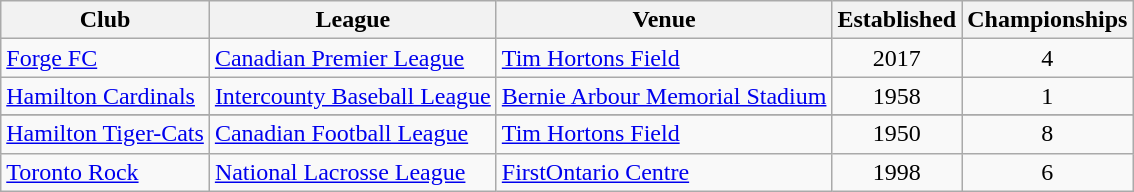<table class="wikitable">
<tr>
<th>Club</th>
<th>League</th>
<th>Venue</th>
<th>Established</th>
<th>Championships</th>
</tr>
<tr>
<td><a href='#'>Forge FC</a></td>
<td><a href='#'>Canadian Premier League</a></td>
<td><a href='#'>Tim Hortons Field</a></td>
<td align="center">2017</td>
<td align="center">4</td>
</tr>
<tr>
<td><a href='#'>Hamilton Cardinals</a></td>
<td><a href='#'>Intercounty Baseball League</a></td>
<td><a href='#'>Bernie Arbour Memorial Stadium</a></td>
<td align="center">1958</td>
<td align="center">1</td>
</tr>
<tr>
</tr>
<tr>
<td><a href='#'>Hamilton Tiger-Cats</a></td>
<td><a href='#'>Canadian Football League</a></td>
<td><a href='#'>Tim Hortons Field</a></td>
<td align="center">1950</td>
<td align="center">8</td>
</tr>
<tr>
<td><a href='#'>Toronto Rock</a></td>
<td><a href='#'>National Lacrosse League</a></td>
<td><a href='#'>FirstOntario Centre</a></td>
<td align="center">1998</td>
<td align="center">6</td>
</tr>
</table>
